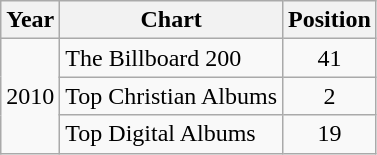<table class="wikitable">
<tr>
<th>Year</th>
<th>Chart</th>
<th>Position</th>
</tr>
<tr>
<td rowspan="3">2010</td>
<td>The Billboard 200</td>
<td style="text-align:center;">41</td>
</tr>
<tr>
<td>Top Christian Albums</td>
<td style="text-align:center;">2</td>
</tr>
<tr>
<td>Top Digital Albums</td>
<td style="text-align:center;">19</td>
</tr>
</table>
